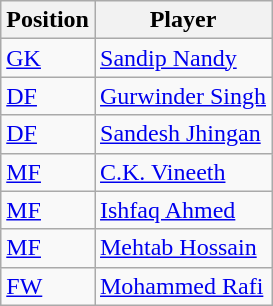<table class="wikitable sortable">
<tr>
<th>Position</th>
<th>Player</th>
</tr>
<tr>
<td><a href='#'>GK</a></td>
<td> <a href='#'>Sandip Nandy</a></td>
</tr>
<tr>
<td><a href='#'>DF</a></td>
<td> <a href='#'>Gurwinder Singh</a></td>
</tr>
<tr>
<td><a href='#'>DF</a></td>
<td> <a href='#'>Sandesh Jhingan</a></td>
</tr>
<tr>
<td><a href='#'>MF</a></td>
<td> <a href='#'>C.K. Vineeth</a></td>
</tr>
<tr>
<td><a href='#'>MF</a></td>
<td> <a href='#'>Ishfaq Ahmed</a></td>
</tr>
<tr>
<td><a href='#'>MF</a></td>
<td> <a href='#'>Mehtab Hossain</a></td>
</tr>
<tr>
<td><a href='#'>FW</a></td>
<td> <a href='#'>Mohammed Rafi</a></td>
</tr>
</table>
